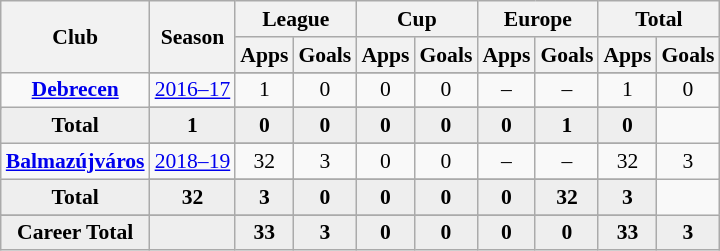<table class="wikitable" style="font-size:90%; text-align: center;">
<tr>
<th rowspan="2">Club</th>
<th rowspan="2">Season</th>
<th colspan="2">League</th>
<th colspan="2">Cup</th>
<th colspan="2">Europe</th>
<th colspan="2">Total</th>
</tr>
<tr>
<th>Apps</th>
<th>Goals</th>
<th>Apps</th>
<th>Goals</th>
<th>Apps</th>
<th>Goals</th>
<th>Apps</th>
<th>Goals</th>
</tr>
<tr ||-||-||-|->
<td rowspan="3" valign="center"><strong><a href='#'>Debrecen</a></strong></td>
</tr>
<tr>
<td><a href='#'>2016–17</a></td>
<td>1</td>
<td>0</td>
<td>0</td>
<td>0</td>
<td>–</td>
<td>–</td>
<td>1</td>
<td>0</td>
</tr>
<tr>
</tr>
<tr style="font-weight:bold; background-color:#eeeeee;">
<td>Total</td>
<td>1</td>
<td>0</td>
<td>0</td>
<td>0</td>
<td>0</td>
<td>0</td>
<td>1</td>
<td>0</td>
</tr>
<tr>
<td rowspan="3" valign="center"><strong><a href='#'>Balmazújváros</a></strong></td>
</tr>
<tr>
<td><a href='#'>2018–19</a></td>
<td>32</td>
<td>3</td>
<td>0</td>
<td>0</td>
<td>–</td>
<td>–</td>
<td>32</td>
<td>3</td>
</tr>
<tr>
</tr>
<tr style="font-weight:bold; background-color:#eeeeee;">
<td>Total</td>
<td>32</td>
<td>3</td>
<td>0</td>
<td>0</td>
<td>0</td>
<td>0</td>
<td>32</td>
<td>3</td>
</tr>
<tr>
</tr>
<tr style="font-weight:bold; background-color:#eeeeee;">
<td rowspan="2" valign="top"><strong>Career Total</strong></td>
<td></td>
<td><strong>33</strong></td>
<td><strong>3</strong></td>
<td><strong>0</strong></td>
<td><strong>0</strong></td>
<td><strong>0</strong></td>
<td><strong>0</strong></td>
<td><strong>33</strong></td>
<td><strong>3</strong></td>
</tr>
</table>
